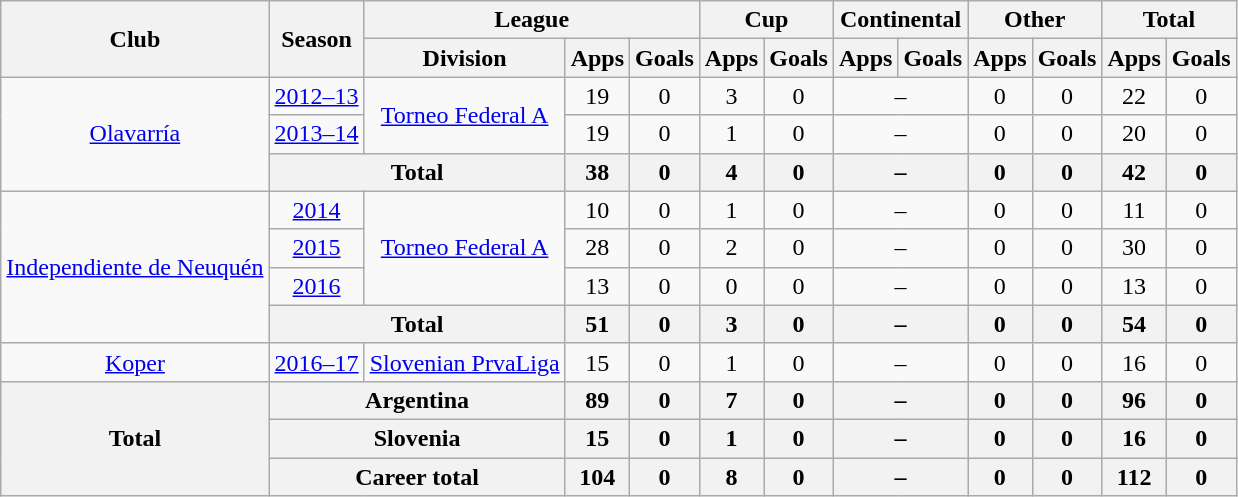<table class="wikitable" style="text-align: center">
<tr>
<th rowspan="2">Club</th>
<th rowspan="2">Season</th>
<th colspan="3">League</th>
<th colspan="2">Cup</th>
<th colspan="2">Continental</th>
<th colspan="2">Other</th>
<th colspan="2">Total</th>
</tr>
<tr>
<th>Division</th>
<th>Apps</th>
<th>Goals</th>
<th>Apps</th>
<th>Goals</th>
<th>Apps</th>
<th>Goals</th>
<th>Apps</th>
<th>Goals</th>
<th>Apps</th>
<th>Goals</th>
</tr>
<tr>
<td rowspan="3"><a href='#'>Olavarría</a></td>
<td><a href='#'>2012–13</a></td>
<td rowspan="2"><a href='#'>Torneo Federal A</a></td>
<td>19</td>
<td>0</td>
<td>3</td>
<td>0</td>
<td colspan="2">–</td>
<td>0</td>
<td>0</td>
<td>22</td>
<td>0</td>
</tr>
<tr>
<td><a href='#'>2013–14</a></td>
<td>19</td>
<td>0</td>
<td>1</td>
<td>0</td>
<td colspan="2">–</td>
<td>0</td>
<td>0</td>
<td>20</td>
<td>0</td>
</tr>
<tr>
<th colspan="2"><strong>Total</strong></th>
<th>38</th>
<th>0</th>
<th>4</th>
<th>0</th>
<th colspan="2">–</th>
<th>0</th>
<th>0</th>
<th>42</th>
<th>0</th>
</tr>
<tr>
<td rowspan="4"><a href='#'>Independiente de Neuquén</a></td>
<td><a href='#'>2014</a></td>
<td rowspan="3"><a href='#'>Torneo Federal A</a></td>
<td>10</td>
<td>0</td>
<td>1</td>
<td>0</td>
<td colspan="2">–</td>
<td>0</td>
<td>0</td>
<td>11</td>
<td>0</td>
</tr>
<tr>
<td><a href='#'>2015</a></td>
<td>28</td>
<td>0</td>
<td>2</td>
<td>0</td>
<td colspan="2">–</td>
<td>0</td>
<td>0</td>
<td>30</td>
<td>0</td>
</tr>
<tr>
<td><a href='#'>2016</a></td>
<td>13</td>
<td>0</td>
<td>0</td>
<td>0</td>
<td colspan="2">–</td>
<td>0</td>
<td>0</td>
<td>13</td>
<td>0</td>
</tr>
<tr>
<th colspan="2"><strong>Total</strong></th>
<th>51</th>
<th>0</th>
<th>3</th>
<th>0</th>
<th colspan="2">–</th>
<th>0</th>
<th>0</th>
<th>54</th>
<th>0</th>
</tr>
<tr>
<td><a href='#'>Koper</a></td>
<td><a href='#'>2016–17</a></td>
<td><a href='#'>Slovenian PrvaLiga</a></td>
<td>15</td>
<td>0</td>
<td>1</td>
<td>0</td>
<td colspan="2">–</td>
<td>0</td>
<td>0</td>
<td>16</td>
<td>0</td>
</tr>
<tr>
<th rowspan=3>Total</th>
<th colspan=2>Argentina</th>
<th>89</th>
<th>0</th>
<th>7</th>
<th>0</th>
<th colspan="2">–</th>
<th>0</th>
<th>0</th>
<th>96</th>
<th>0</th>
</tr>
<tr>
<th colspan=2>Slovenia</th>
<th>15</th>
<th>0</th>
<th>1</th>
<th>0</th>
<th colspan="2">–</th>
<th>0</th>
<th>0</th>
<th>16</th>
<th>0</th>
</tr>
<tr>
<th colspan=2>Career total</th>
<th>104</th>
<th>0</th>
<th>8</th>
<th>0</th>
<th colspan="2">–</th>
<th>0</th>
<th>0</th>
<th>112</th>
<th>0</th>
</tr>
</table>
